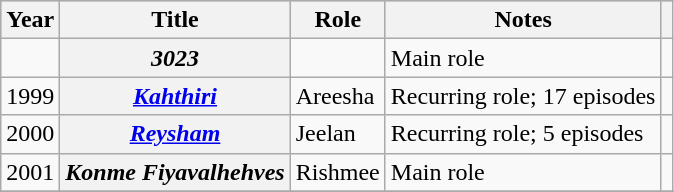<table class="wikitable sortable plainrowheaders">
<tr style="background:#ccc; text-align:center;">
<th scope="col">Year</th>
<th scope="col">Title</th>
<th scope="col">Role</th>
<th scope="col">Notes</th>
<th scope="col" class="unsortable"></th>
</tr>
<tr>
<td></td>
<th scope="row"><em>3023</em></th>
<td></td>
<td>Main role</td>
<td style="text-align: center;"></td>
</tr>
<tr>
<td>1999</td>
<th scope="row"><em><a href='#'>Kahthiri</a></em></th>
<td>Areesha</td>
<td>Recurring role; 17 episodes</td>
<td style="text-align: center;"></td>
</tr>
<tr>
<td>2000</td>
<th scope="row"><em><a href='#'>Reysham</a></em></th>
<td>Jeelan</td>
<td>Recurring role; 5 episodes</td>
<td style="text-align: center;"></td>
</tr>
<tr>
<td>2001</td>
<th scope="row"><em>Konme Fiyavalhehves</em></th>
<td>Rishmee</td>
<td>Main role</td>
<td style="text-align: center;"></td>
</tr>
<tr>
</tr>
</table>
